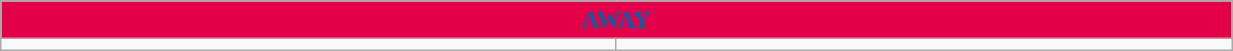<table class="wikitable collapsible collapsed" style="width:65%">
<tr>
<th colspan=5 ! style="color:#0061A9; background:#E30049">AWAY</th>
</tr>
<tr>
<td></td>
<td></td>
</tr>
</table>
